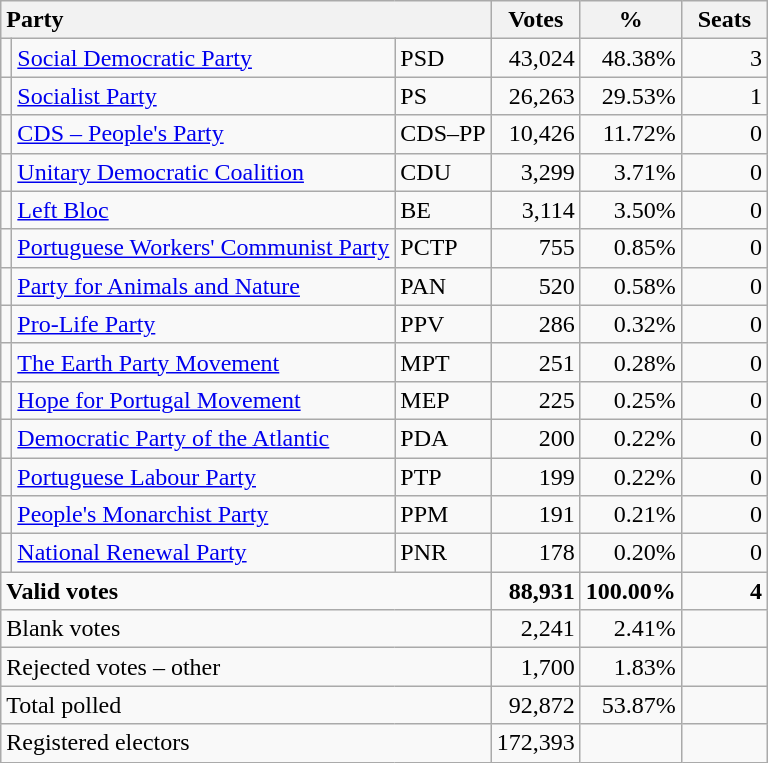<table class="wikitable" border="1" style="text-align:right;">
<tr>
<th style="text-align:left;" colspan=3>Party</th>
<th align=center width="50">Votes</th>
<th align=center width="50">%</th>
<th align=center width="50">Seats</th>
</tr>
<tr>
<td></td>
<td align=left><a href='#'>Social Democratic Party</a></td>
<td align=left>PSD</td>
<td>43,024</td>
<td>48.38%</td>
<td>3</td>
</tr>
<tr>
<td></td>
<td align=left><a href='#'>Socialist Party</a></td>
<td align=left>PS</td>
<td>26,263</td>
<td>29.53%</td>
<td>1</td>
</tr>
<tr>
<td></td>
<td align=left><a href='#'>CDS – People's Party</a></td>
<td align=left style="white-space: nowrap;">CDS–PP</td>
<td>10,426</td>
<td>11.72%</td>
<td>0</td>
</tr>
<tr>
<td></td>
<td align=left style="white-space: nowrap;"><a href='#'>Unitary Democratic Coalition</a></td>
<td align=left>CDU</td>
<td>3,299</td>
<td>3.71%</td>
<td>0</td>
</tr>
<tr>
<td></td>
<td align=left><a href='#'>Left Bloc</a></td>
<td align=left>BE</td>
<td>3,114</td>
<td>3.50%</td>
<td>0</td>
</tr>
<tr>
<td></td>
<td align=left><a href='#'>Portuguese Workers' Communist Party</a></td>
<td align=left>PCTP</td>
<td>755</td>
<td>0.85%</td>
<td>0</td>
</tr>
<tr>
<td></td>
<td align=left><a href='#'>Party for Animals and Nature</a></td>
<td align=left>PAN</td>
<td>520</td>
<td>0.58%</td>
<td>0</td>
</tr>
<tr>
<td></td>
<td align=left><a href='#'>Pro-Life Party</a></td>
<td align=left>PPV</td>
<td>286</td>
<td>0.32%</td>
<td>0</td>
</tr>
<tr>
<td></td>
<td align=left><a href='#'>The Earth Party Movement</a></td>
<td align=left>MPT</td>
<td>251</td>
<td>0.28%</td>
<td>0</td>
</tr>
<tr>
<td></td>
<td align=left><a href='#'>Hope for Portugal Movement</a></td>
<td align=left>MEP</td>
<td>225</td>
<td>0.25%</td>
<td>0</td>
</tr>
<tr>
<td></td>
<td align=left><a href='#'>Democratic Party of the Atlantic</a></td>
<td align=left>PDA</td>
<td>200</td>
<td>0.22%</td>
<td>0</td>
</tr>
<tr>
<td></td>
<td align=left><a href='#'>Portuguese Labour Party</a></td>
<td align=left>PTP</td>
<td>199</td>
<td>0.22%</td>
<td>0</td>
</tr>
<tr>
<td></td>
<td align=left><a href='#'>People's Monarchist Party</a></td>
<td align=left>PPM</td>
<td>191</td>
<td>0.21%</td>
<td>0</td>
</tr>
<tr>
<td></td>
<td align=left><a href='#'>National Renewal Party</a></td>
<td align=left>PNR</td>
<td>178</td>
<td>0.20%</td>
<td>0</td>
</tr>
<tr style="font-weight:bold">
<td align=left colspan=3>Valid votes</td>
<td>88,931</td>
<td>100.00%</td>
<td>4</td>
</tr>
<tr>
<td align=left colspan=3>Blank votes</td>
<td>2,241</td>
<td>2.41%</td>
<td></td>
</tr>
<tr>
<td align=left colspan=3>Rejected votes – other</td>
<td>1,700</td>
<td>1.83%</td>
<td></td>
</tr>
<tr>
<td align=left colspan=3>Total polled</td>
<td>92,872</td>
<td>53.87%</td>
<td></td>
</tr>
<tr>
<td align=left colspan=3>Registered electors</td>
<td>172,393</td>
<td></td>
<td></td>
</tr>
</table>
